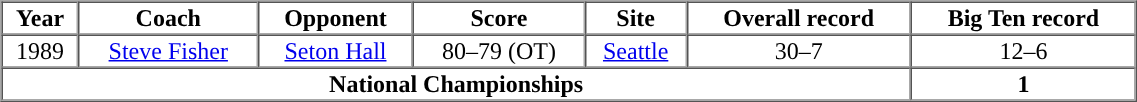<table cellpadding="1" border="1" cellspacing="0" width="60%" style="text-align:center;">
<tr>
<th>Year</th>
<th>Coach</th>
<th>Opponent</th>
<th>Score</th>
<th>Site</th>
<th>Overall record</th>
<th>Big Ten record</th>
</tr>
<tr>
<td>1989</td>
<td><a href='#'>Steve Fisher</a></td>
<td><a href='#'>Seton Hall</a></td>
<td>80–79 (OT)</td>
<td><a href='#'>Seattle</a></td>
<td>30–7</td>
<td>12–6</td>
</tr>
<tr style="text-align:center; ">
<td colspan="6"><strong>National Championships</strong></td>
<td colspan="1"><strong>1</strong></td>
</tr>
</table>
